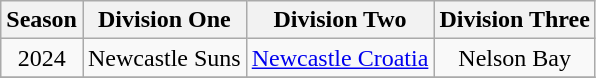<table class="wikitable" style="text-align: center">
<tr>
<th>Season</th>
<th>Division One</th>
<th>Division Two</th>
<th>Division Three</th>
</tr>
<tr>
<td>2024</td>
<td>Newcastle Suns</td>
<td><a href='#'>Newcastle Croatia</a></td>
<td>Nelson Bay</td>
</tr>
<tr>
</tr>
</table>
